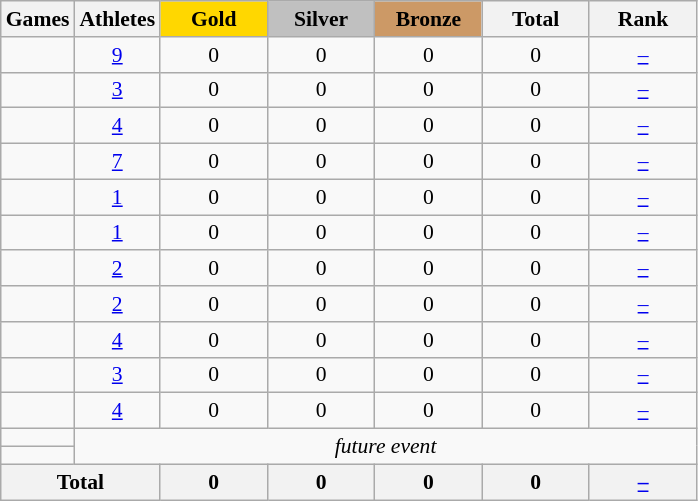<table class="wikitable" style="text-align:center; font-size:90%;">
<tr>
<th>Games</th>
<th>Athletes</th>
<td style="background:gold; width:4.5em; font-weight:bold;">Gold</td>
<td style="background:silver; width:4.5em; font-weight:bold;">Silver</td>
<td style="background:#cc9966; width:4.5em; font-weight:bold;">Bronze</td>
<th style="width:4.5em; font-weight:bold;">Total</th>
<th style="width:4.5em; font-weight:bold;">Rank</th>
</tr>
<tr>
<td align=left></td>
<td><a href='#'>9</a></td>
<td>0</td>
<td>0</td>
<td>0</td>
<td>0</td>
<td><a href='#'>–</a></td>
</tr>
<tr>
<td align=left></td>
<td><a href='#'>3</a></td>
<td>0</td>
<td>0</td>
<td>0</td>
<td>0</td>
<td><a href='#'>–</a></td>
</tr>
<tr>
<td align=left></td>
<td><a href='#'>4</a></td>
<td>0</td>
<td>0</td>
<td>0</td>
<td>0</td>
<td><a href='#'>–</a></td>
</tr>
<tr>
<td align=left></td>
<td><a href='#'>7</a></td>
<td>0</td>
<td>0</td>
<td>0</td>
<td>0</td>
<td><a href='#'>–</a></td>
</tr>
<tr>
<td align=left></td>
<td><a href='#'>1</a></td>
<td>0</td>
<td>0</td>
<td>0</td>
<td>0</td>
<td><a href='#'>–</a></td>
</tr>
<tr>
<td align=left></td>
<td><a href='#'>1</a></td>
<td>0</td>
<td>0</td>
<td>0</td>
<td>0</td>
<td><a href='#'>–</a></td>
</tr>
<tr>
<td align=left></td>
<td><a href='#'>2</a></td>
<td>0</td>
<td>0</td>
<td>0</td>
<td>0</td>
<td><a href='#'>–</a></td>
</tr>
<tr>
<td align=left></td>
<td><a href='#'>2</a></td>
<td>0</td>
<td>0</td>
<td>0</td>
<td>0</td>
<td><a href='#'>–</a></td>
</tr>
<tr>
<td align=left></td>
<td><a href='#'>4</a></td>
<td>0</td>
<td>0</td>
<td>0</td>
<td>0</td>
<td><a href='#'>–</a></td>
</tr>
<tr>
<td align=left></td>
<td><a href='#'>3</a></td>
<td>0</td>
<td>0</td>
<td>0</td>
<td>0</td>
<td><a href='#'>–</a></td>
</tr>
<tr>
<td align=left></td>
<td><a href='#'>4</a></td>
<td>0</td>
<td>0</td>
<td>0</td>
<td>0</td>
<td><a href='#'>–</a></td>
</tr>
<tr>
<td align=left></td>
<td colspan=6; rowspan=2><em>future event</em></td>
</tr>
<tr>
<td align=left></td>
</tr>
<tr>
<th colspan=2>Total</th>
<th>0</th>
<th>0</th>
<th>0</th>
<th>0</th>
<th><a href='#'>–</a></th>
</tr>
</table>
